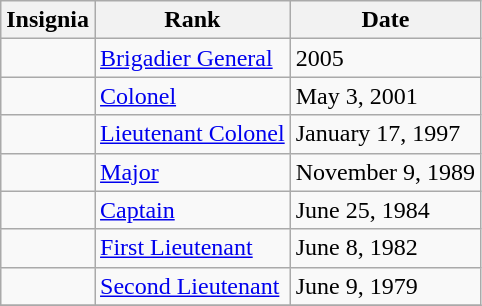<table class="wikitable">
<tr>
<th>Insignia</th>
<th>Rank</th>
<th>Date</th>
</tr>
<tr>
<td></td>
<td><a href='#'>Brigadier General</a></td>
<td>2005</td>
</tr>
<tr>
<td></td>
<td><a href='#'>Colonel</a></td>
<td>May 3, 2001</td>
</tr>
<tr>
<td></td>
<td><a href='#'>Lieutenant Colonel</a></td>
<td>January 17, 1997</td>
</tr>
<tr>
<td></td>
<td><a href='#'>Major</a></td>
<td>November 9, 1989</td>
</tr>
<tr>
<td></td>
<td><a href='#'>Captain</a></td>
<td>June 25, 1984</td>
</tr>
<tr>
<td></td>
<td><a href='#'>First Lieutenant</a></td>
<td>June 8, 1982</td>
</tr>
<tr>
<td></td>
<td><a href='#'>Second Lieutenant</a></td>
<td>June 9, 1979</td>
</tr>
<tr>
</tr>
</table>
